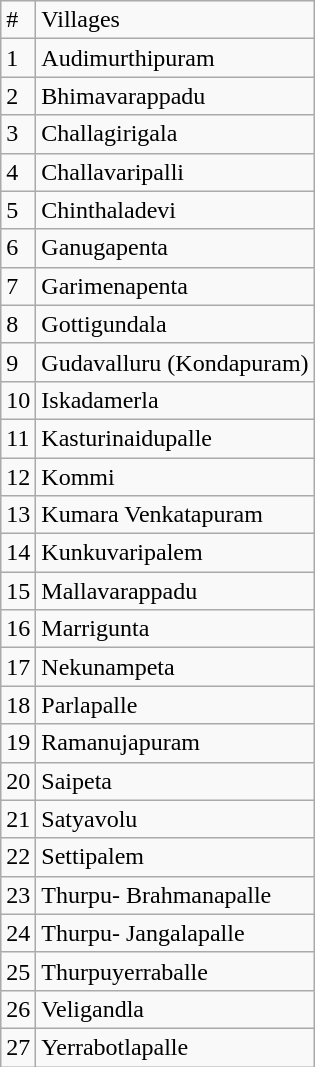<table class="wikitable">
<tr>
<td>#</td>
<td>Villages</td>
</tr>
<tr>
<td>1</td>
<td>Audimurthipuram</td>
</tr>
<tr>
<td>2</td>
<td>Bhimavarappadu</td>
</tr>
<tr>
<td>3</td>
<td>Challagirigala</td>
</tr>
<tr>
<td>4</td>
<td>Challavaripalli</td>
</tr>
<tr>
<td>5</td>
<td>Chinthaladevi</td>
</tr>
<tr>
<td>6</td>
<td>Ganugapenta</td>
</tr>
<tr>
<td>7</td>
<td>Garimenapenta</td>
</tr>
<tr>
<td>8</td>
<td>Gottigundala</td>
</tr>
<tr>
<td>9</td>
<td>Gudavalluru (Kondapuram)</td>
</tr>
<tr>
<td>10</td>
<td>Iskadamerla</td>
</tr>
<tr>
<td>11</td>
<td>Kasturinaidupalle</td>
</tr>
<tr>
<td>12</td>
<td>Kommi</td>
</tr>
<tr>
<td>13</td>
<td>Kumara Venkatapuram</td>
</tr>
<tr>
<td>14</td>
<td>Kunkuvaripalem</td>
</tr>
<tr>
<td>15</td>
<td>Mallavarappadu</td>
</tr>
<tr>
<td>16</td>
<td>Marrigunta</td>
</tr>
<tr>
<td>17</td>
<td>Nekunampeta</td>
</tr>
<tr>
<td>18</td>
<td>Parlapalle</td>
</tr>
<tr>
<td>19</td>
<td>Ramanujapuram</td>
</tr>
<tr>
<td>20</td>
<td>Saipeta</td>
</tr>
<tr>
<td>21</td>
<td>Satyavolu</td>
</tr>
<tr>
<td>22</td>
<td>Settipalem</td>
</tr>
<tr>
<td>23</td>
<td>Thurpu- Brahmanapalle</td>
</tr>
<tr>
<td>24</td>
<td>Thurpu- Jangalapalle</td>
</tr>
<tr>
<td>25</td>
<td>Thurpuyerraballe</td>
</tr>
<tr>
<td>26</td>
<td>Veligandla</td>
</tr>
<tr>
<td>27</td>
<td>Yerrabotlapalle</td>
</tr>
</table>
